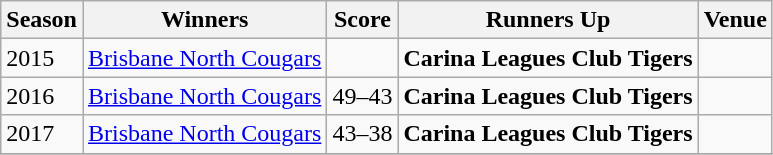<table class="wikitable collapsible">
<tr>
<th>Season</th>
<th>Winners</th>
<th>Score</th>
<th>Runners Up</th>
<th>Venue</th>
</tr>
<tr>
<td>2015</td>
<td><a href='#'>Brisbane North Cougars</a></td>
<td></td>
<td><strong>Carina Leagues Club Tigers</strong></td>
<td></td>
</tr>
<tr>
<td>2016</td>
<td><a href='#'>Brisbane North Cougars</a></td>
<td>49–43</td>
<td><strong>Carina Leagues Club Tigers</strong></td>
<td></td>
</tr>
<tr>
<td>2017</td>
<td><a href='#'>Brisbane North Cougars</a></td>
<td>43–38</td>
<td><strong>Carina Leagues Club Tigers</strong></td>
<td></td>
</tr>
<tr>
</tr>
</table>
